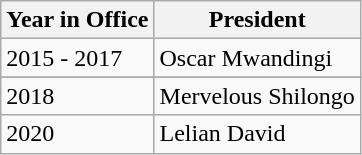<table class="wikitable">
<tr>
<th>Year in Office</th>
<th>President</th>
</tr>
<tr>
<td>2015 - 2017</td>
<td>Oscar Mwandingi</td>
</tr>
<tr>
</tr>
<tr>
<td>2018</td>
<td>Mervelous Shilongo</td>
</tr>
<tr>
<td>2020</td>
<td>Lelian David</td>
</tr>
</table>
